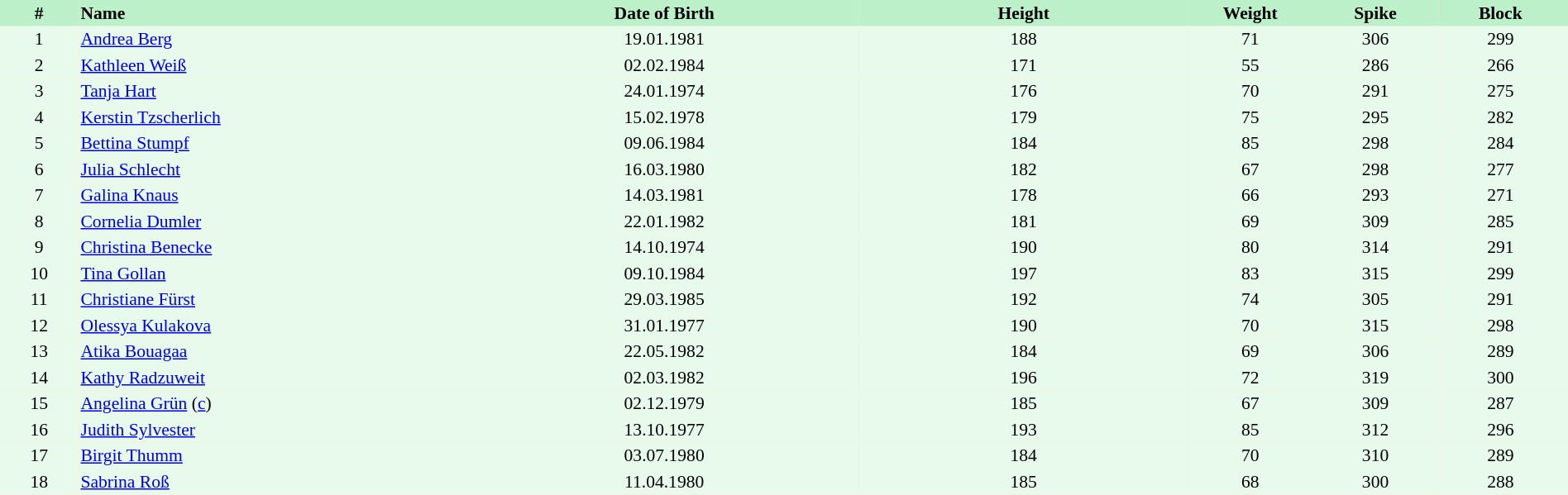<table border=0 cellpadding=2 cellspacing=0  |- bgcolor=#FFECCE style="text-align:center; font-size:90%;" width=100%>
<tr bgcolor=#BBF0C9>
<th width=5%>#</th>
<th width=25% align=left>Name</th>
<th width=25%>Date of Birth</th>
<th width=21%>Height</th>
<th width=8%>Weight</th>
<th width=8%>Spike</th>
<th width=8%>Block</th>
<th></th>
</tr>
<tr bgcolor=#E7FAEC>
<td>1</td>
<td align=left><a href='#'>Andrea Berg</a></td>
<td>19.01.1981</td>
<td>188</td>
<td>71</td>
<td>306</td>
<td>299</td>
<td></td>
</tr>
<tr bgcolor=#E7FAEC>
<td>2</td>
<td align=left><a href='#'>Kathleen Weiß</a></td>
<td>02.02.1984</td>
<td>171</td>
<td>55</td>
<td>286</td>
<td>266</td>
<td></td>
</tr>
<tr bgcolor=#E7FAEC>
<td>3</td>
<td align=left><a href='#'>Tanja Hart</a></td>
<td>24.01.1974</td>
<td>176</td>
<td>70</td>
<td>291</td>
<td>275</td>
<td></td>
</tr>
<tr bgcolor=#E7FAEC>
<td>4</td>
<td align=left><a href='#'>Kerstin Tzscherlich</a></td>
<td>15.02.1978</td>
<td>179</td>
<td>75</td>
<td>295</td>
<td>282</td>
<td></td>
</tr>
<tr bgcolor=#E7FAEC>
<td>5</td>
<td align=left><a href='#'>Bettina Stumpf</a></td>
<td>09.06.1984</td>
<td>184</td>
<td>85</td>
<td>298</td>
<td>284</td>
<td></td>
</tr>
<tr bgcolor=#E7FAEC>
<td>6</td>
<td align=left><a href='#'>Julia Schlecht</a></td>
<td>16.03.1980</td>
<td>182</td>
<td>67</td>
<td>298</td>
<td>277</td>
<td></td>
</tr>
<tr bgcolor=#E7FAEC>
<td>7</td>
<td align=left><a href='#'>Galina Knaus</a></td>
<td>14.03.1981</td>
<td>178</td>
<td>66</td>
<td>293</td>
<td>271</td>
<td></td>
</tr>
<tr bgcolor=#E7FAEC>
<td>8</td>
<td align=left><a href='#'>Cornelia Dumler</a></td>
<td>22.01.1982</td>
<td>181</td>
<td>69</td>
<td>309</td>
<td>285</td>
<td></td>
</tr>
<tr bgcolor=#E7FAEC>
<td>9</td>
<td align=left><a href='#'>Christina Benecke</a></td>
<td>14.10.1974</td>
<td>190</td>
<td>80</td>
<td>314</td>
<td>291</td>
<td></td>
</tr>
<tr bgcolor=#E7FAEC>
<td>10</td>
<td align=left><a href='#'>Tina Gollan</a></td>
<td>09.10.1984</td>
<td>197</td>
<td>83</td>
<td>315</td>
<td>299</td>
<td></td>
</tr>
<tr bgcolor=#E7FAEC>
<td>11</td>
<td align=left><a href='#'>Christiane Fürst</a></td>
<td>29.03.1985</td>
<td>192</td>
<td>74</td>
<td>305</td>
<td>291</td>
<td></td>
</tr>
<tr bgcolor=#E7FAEC>
<td>12</td>
<td align=left><a href='#'>Olessya Kulakova</a></td>
<td>31.01.1977</td>
<td>190</td>
<td>70</td>
<td>315</td>
<td>298</td>
<td></td>
</tr>
<tr bgcolor=#E7FAEC>
<td>13</td>
<td align=left><a href='#'>Atika Bouagaa</a></td>
<td>22.05.1982</td>
<td>184</td>
<td>69</td>
<td>306</td>
<td>289</td>
<td></td>
</tr>
<tr bgcolor=#E7FAEC>
<td>14</td>
<td align=left><a href='#'>Kathy Radzuweit</a></td>
<td>02.03.1982</td>
<td>196</td>
<td>72</td>
<td>319</td>
<td>300</td>
<td></td>
</tr>
<tr bgcolor=#E7FAEC>
<td>15</td>
<td align=left><a href='#'>Angelina Grün</a> (<a href='#'>c</a>)</td>
<td>02.12.1979</td>
<td>185</td>
<td>67</td>
<td>309</td>
<td>287</td>
<td></td>
</tr>
<tr bgcolor=#E7FAEC>
<td>16</td>
<td align=left><a href='#'>Judith Sylvester</a></td>
<td>13.10.1977</td>
<td>193</td>
<td>85</td>
<td>312</td>
<td>296</td>
<td></td>
</tr>
<tr bgcolor=#E7FAEC>
<td>17</td>
<td align=left><a href='#'>Birgit Thumm</a></td>
<td>03.07.1980</td>
<td>184</td>
<td>70</td>
<td>310</td>
<td>289</td>
<td></td>
</tr>
<tr bgcolor=#E7FAEC>
<td>18</td>
<td align=left><a href='#'>Sabrina Roß</a></td>
<td>11.04.1980</td>
<td>185</td>
<td>68</td>
<td>300</td>
<td>288</td>
<td></td>
</tr>
</table>
